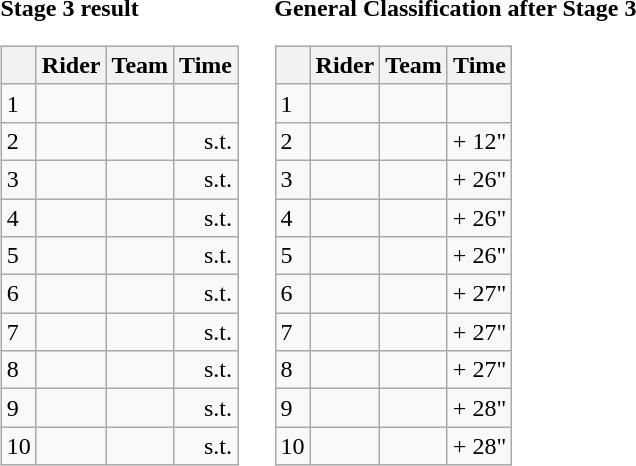<table>
<tr>
<td><strong>Stage 3 result</strong><br><table class="wikitable">
<tr>
<th></th>
<th>Rider</th>
<th>Team</th>
<th>Time</th>
</tr>
<tr>
<td>1</td>
<td> </td>
<td></td>
<td align="right"></td>
</tr>
<tr>
<td>2</td>
<td> </td>
<td></td>
<td align="right">s.t.</td>
</tr>
<tr>
<td>3</td>
<td></td>
<td></td>
<td align="right">s.t.</td>
</tr>
<tr>
<td>4</td>
<td></td>
<td></td>
<td align="right">s.t.</td>
</tr>
<tr>
<td>5</td>
<td></td>
<td></td>
<td align="right">s.t.</td>
</tr>
<tr>
<td>6</td>
<td></td>
<td></td>
<td align="right">s.t.</td>
</tr>
<tr>
<td>7</td>
<td></td>
<td></td>
<td align="right">s.t.</td>
</tr>
<tr>
<td>8</td>
<td></td>
<td></td>
<td align="right">s.t.</td>
</tr>
<tr>
<td>9</td>
<td></td>
<td></td>
<td align="right">s.t.</td>
</tr>
<tr>
<td>10</td>
<td></td>
<td></td>
<td align="right">s.t.</td>
</tr>
</table>
</td>
<td></td>
<td><strong>General Classification after Stage 3</strong><br><table class="wikitable">
<tr>
<th></th>
<th>Rider</th>
<th>Team</th>
<th>Time</th>
</tr>
<tr>
<td>1</td>
<td> </td>
<td></td>
<td align="right"></td>
</tr>
<tr>
<td>2</td>
<td></td>
<td></td>
<td align="right">+ 12"</td>
</tr>
<tr>
<td>3</td>
<td></td>
<td></td>
<td align="right">+ 26"</td>
</tr>
<tr>
<td>4</td>
<td> </td>
<td></td>
<td align="right">+ 26"</td>
</tr>
<tr>
<td>5</td>
<td></td>
<td></td>
<td align="right">+ 26"</td>
</tr>
<tr>
<td>6</td>
<td></td>
<td></td>
<td align="right">+ 27"</td>
</tr>
<tr>
<td>7</td>
<td></td>
<td></td>
<td align="right">+ 27"</td>
</tr>
<tr>
<td>8</td>
<td></td>
<td></td>
<td align="right">+ 27"</td>
</tr>
<tr>
<td>9</td>
<td></td>
<td></td>
<td align="right">+ 28"</td>
</tr>
<tr>
<td>10</td>
<td></td>
<td></td>
<td align="right">+ 28"</td>
</tr>
</table>
</td>
</tr>
</table>
